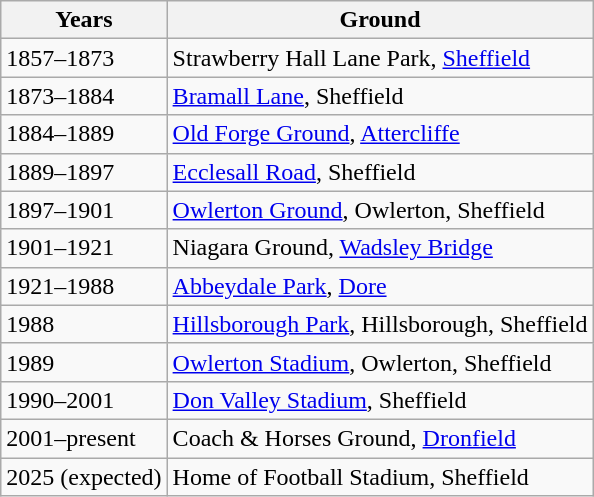<table class="wikitable">
<tr>
<th>Years</th>
<th>Ground</th>
</tr>
<tr>
<td>1857–1873</td>
<td>Strawberry Hall Lane Park, <a href='#'>Sheffield</a></td>
</tr>
<tr>
<td>1873–1884</td>
<td><a href='#'>Bramall Lane</a>, Sheffield</td>
</tr>
<tr>
<td>1884–1889</td>
<td><a href='#'>Old Forge Ground</a>, <a href='#'>Attercliffe</a></td>
</tr>
<tr>
<td>1889–1897</td>
<td><a href='#'>Ecclesall Road</a>, Sheffield</td>
</tr>
<tr>
<td>1897–1901</td>
<td><a href='#'>Owlerton Ground</a>, Owlerton, Sheffield</td>
</tr>
<tr>
<td>1901–1921</td>
<td>Niagara Ground, <a href='#'>Wadsley Bridge</a></td>
</tr>
<tr>
<td>1921–1988</td>
<td><a href='#'>Abbeydale Park</a>, <a href='#'>Dore</a></td>
</tr>
<tr>
<td>1988</td>
<td><a href='#'>Hillsborough Park</a>, Hillsborough, Sheffield</td>
</tr>
<tr>
<td>1989</td>
<td><a href='#'>Owlerton Stadium</a>, Owlerton, Sheffield</td>
</tr>
<tr>
<td>1990–2001</td>
<td><a href='#'>Don Valley Stadium</a>, Sheffield</td>
</tr>
<tr>
<td>2001–present</td>
<td>Coach & Horses Ground, <a href='#'>Dronfield</a></td>
</tr>
<tr>
<td>2025 (expected)</td>
<td>Home of Football Stadium, Sheffield</td>
</tr>
</table>
